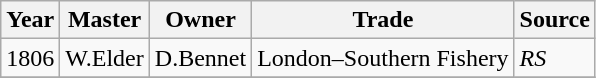<table class=" wikitable">
<tr>
<th>Year</th>
<th>Master</th>
<th>Owner</th>
<th>Trade</th>
<th>Source</th>
</tr>
<tr>
<td>1806</td>
<td>W.Elder</td>
<td>D.Bennet</td>
<td>London–Southern Fishery</td>
<td><em>RS</em></td>
</tr>
<tr>
</tr>
</table>
